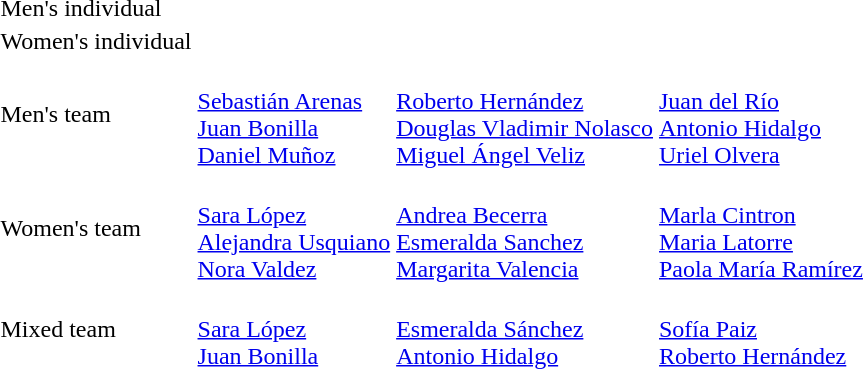<table>
<tr>
<td>Men's individual</td>
<td></td>
<td></td>
<td></td>
</tr>
<tr>
<td>Women's individual</td>
<td></td>
<td></td>
<td></td>
</tr>
<tr>
<td>Men's team</td>
<td><br><a href='#'>Sebastián Arenas</a><br><a href='#'>Juan Bonilla</a><br><a href='#'>Daniel Muñoz</a></td>
<td><br><a href='#'>Roberto Hernández</a><br><a href='#'>Douglas Vladimir Nolasco</a><br><a href='#'>Miguel Ángel Veliz</a></td>
<td><br><a href='#'>Juan del Río</a><br><a href='#'>Antonio Hidalgo</a><br><a href='#'>Uriel Olvera</a></td>
</tr>
<tr>
<td>Women's team</td>
<td><br><a href='#'>Sara López</a><br><a href='#'>Alejandra Usquiano</a><br><a href='#'>Nora Valdez</a></td>
<td><br><a href='#'>Andrea Becerra</a><br><a href='#'>Esmeralda Sanchez</a><br><a href='#'>Margarita Valencia</a></td>
<td><br><a href='#'>Marla Cintron</a><br><a href='#'>Maria Latorre</a><br><a href='#'>Paola María Ramírez</a></td>
</tr>
<tr>
<td>Mixed team</td>
<td><br><a href='#'>Sara López</a><br><a href='#'>Juan Bonilla</a></td>
<td><br><a href='#'>Esmeralda Sánchez</a><br><a href='#'>Antonio Hidalgo</a></td>
<td><br><a href='#'>Sofía Paiz</a><br><a href='#'>Roberto Hernández</a></td>
</tr>
</table>
